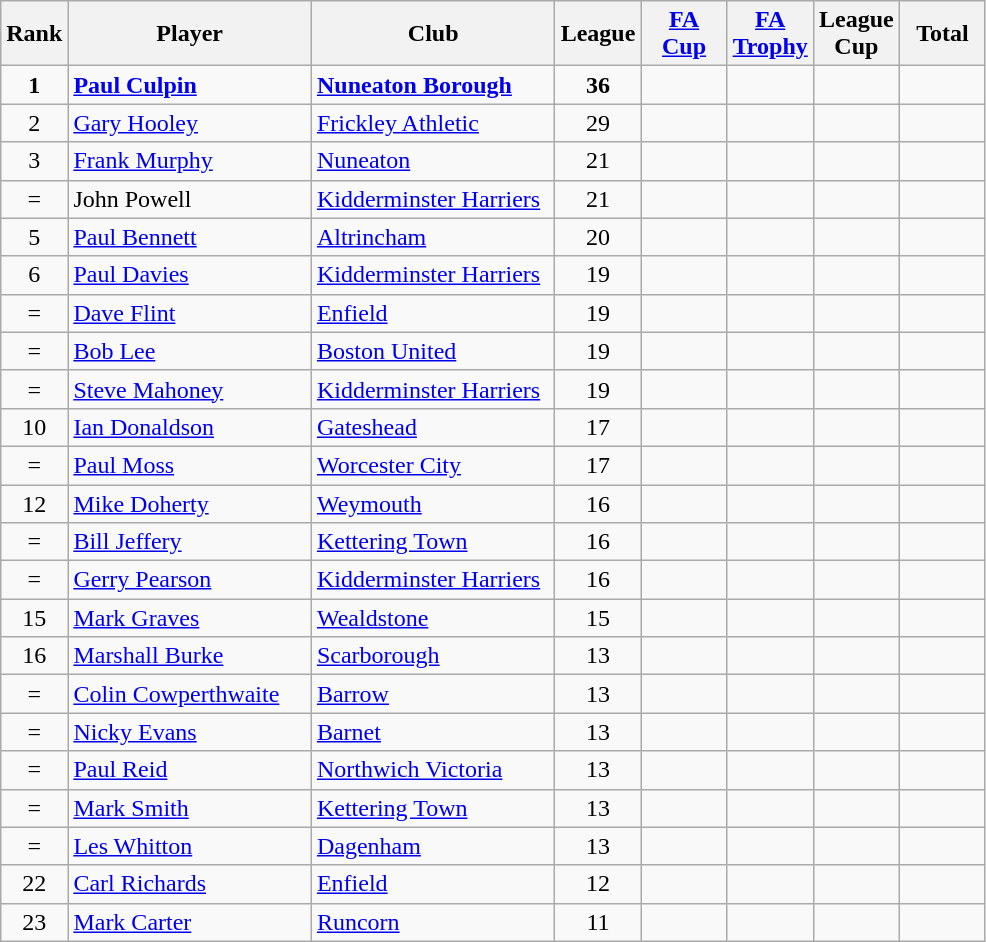<table class="wikitable" style="text-align: center;">
<tr>
<th width=20>Rank</th>
<th width=155>Player</th>
<th width=155>Club</th>
<th width=50>League</th>
<th width=50><a href='#'>FA Cup</a></th>
<th width=50><a href='#'>FA Trophy</a></th>
<th width=50>League Cup</th>
<th width=50>Total</th>
</tr>
<tr>
<td><strong>1</strong></td>
<td align=left><strong> <a href='#'>Paul Culpin</a> </strong></td>
<td align=left><strong> <a href='#'>Nuneaton Borough</a> </strong></td>
<td><strong>36</strong></td>
<td></td>
<td></td>
<td></td>
<td></td>
</tr>
<tr>
<td>2</td>
<td align=left><a href='#'>Gary Hooley</a></td>
<td align=left><a href='#'>Frickley Athletic</a></td>
<td>29</td>
<td></td>
<td></td>
<td></td>
<td></td>
</tr>
<tr>
<td>3</td>
<td align=left><a href='#'>Frank Murphy</a></td>
<td align=left><a href='#'>Nuneaton</a></td>
<td>21</td>
<td></td>
<td></td>
<td></td>
<td></td>
</tr>
<tr>
<td>=</td>
<td align=left>John Powell</td>
<td align=left><a href='#'>Kidderminster Harriers</a></td>
<td>21</td>
<td></td>
<td></td>
<td></td>
<td></td>
</tr>
<tr>
<td>5</td>
<td align=left><a href='#'>Paul Bennett</a></td>
<td align=left><a href='#'>Altrincham</a></td>
<td>20</td>
<td></td>
<td></td>
<td></td>
<td></td>
</tr>
<tr>
<td>6</td>
<td align=left><a href='#'>Paul Davies</a></td>
<td align=left><a href='#'>Kidderminster Harriers</a></td>
<td>19</td>
<td></td>
<td></td>
<td></td>
<td></td>
</tr>
<tr>
<td>=</td>
<td align=left><a href='#'>Dave Flint</a></td>
<td align=left><a href='#'>Enfield</a></td>
<td>19</td>
<td></td>
<td></td>
<td></td>
<td></td>
</tr>
<tr>
<td>=</td>
<td align=left><a href='#'>Bob Lee</a></td>
<td align=left><a href='#'>Boston United</a></td>
<td>19</td>
<td></td>
<td></td>
<td></td>
<td></td>
</tr>
<tr>
<td>=</td>
<td align=left><a href='#'>Steve Mahoney</a></td>
<td align=left><a href='#'>Kidderminster Harriers</a></td>
<td>19</td>
<td></td>
<td></td>
<td></td>
<td></td>
</tr>
<tr>
<td>10</td>
<td align=left><a href='#'>Ian Donaldson</a></td>
<td align=left><a href='#'>Gateshead</a></td>
<td>17</td>
<td></td>
<td></td>
<td></td>
<td></td>
</tr>
<tr>
<td>=</td>
<td align=left><a href='#'>Paul Moss</a></td>
<td align=left><a href='#'>Worcester City</a></td>
<td>17</td>
<td></td>
<td></td>
<td></td>
<td></td>
</tr>
<tr>
<td>12</td>
<td align=left><a href='#'>Mike Doherty</a></td>
<td align=left><a href='#'>Weymouth</a></td>
<td>16</td>
<td></td>
<td></td>
<td></td>
<td></td>
</tr>
<tr>
<td>=</td>
<td align=left><a href='#'>Bill Jeffery</a></td>
<td align=left><a href='#'>Kettering Town</a></td>
<td>16</td>
<td></td>
<td></td>
<td></td>
<td></td>
</tr>
<tr>
<td>=</td>
<td align=left><a href='#'>Gerry Pearson</a></td>
<td align=left><a href='#'>Kidderminster Harriers</a></td>
<td>16</td>
<td></td>
<td></td>
<td></td>
<td></td>
</tr>
<tr>
<td>15</td>
<td align=left><a href='#'>Mark Graves</a></td>
<td align=left><a href='#'>Wealdstone</a></td>
<td>15</td>
<td></td>
<td></td>
<td></td>
<td></td>
</tr>
<tr>
<td>16</td>
<td align=left><a href='#'>Marshall Burke</a></td>
<td align=left><a href='#'>Scarborough</a></td>
<td>13</td>
<td></td>
<td></td>
<td></td>
<td></td>
</tr>
<tr>
<td>=</td>
<td align=left><a href='#'>Colin Cowperthwaite</a></td>
<td align=left><a href='#'>Barrow</a></td>
<td>13</td>
<td></td>
<td></td>
<td></td>
<td></td>
</tr>
<tr>
<td>=</td>
<td align=left><a href='#'>Nicky Evans</a></td>
<td align=left><a href='#'>Barnet</a></td>
<td>13</td>
<td></td>
<td></td>
<td></td>
<td></td>
</tr>
<tr>
<td>=</td>
<td align=left><a href='#'>Paul Reid</a></td>
<td align=left><a href='#'>Northwich Victoria</a></td>
<td>13</td>
<td></td>
<td></td>
<td></td>
<td></td>
</tr>
<tr>
<td>=</td>
<td align=left><a href='#'>Mark Smith</a></td>
<td align=left><a href='#'>Kettering Town</a></td>
<td>13</td>
<td></td>
<td></td>
<td></td>
<td></td>
</tr>
<tr>
<td>=</td>
<td align=left><a href='#'>Les Whitton</a></td>
<td align=left><a href='#'>Dagenham</a></td>
<td>13</td>
<td></td>
<td></td>
<td></td>
<td></td>
</tr>
<tr>
<td>22</td>
<td align=left><a href='#'>Carl Richards</a></td>
<td align=left><a href='#'>Enfield</a></td>
<td>12</td>
<td></td>
<td></td>
<td></td>
<td></td>
</tr>
<tr>
<td>23</td>
<td align=left><a href='#'>Mark Carter</a></td>
<td align=left><a href='#'>Runcorn</a></td>
<td>11</td>
<td></td>
<td></td>
<td></td>
<td></td>
</tr>
</table>
